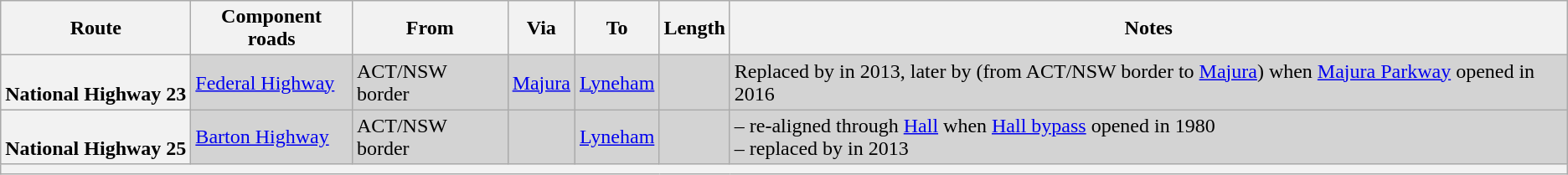<table class="wikitable sortable">
<tr>
<th scope="col">Route</th>
<th scope="col">Component roads</th>
<th scope="col">From</th>
<th scope="col">Via</th>
<th scope="col">To</th>
<th scope="col">Length</th>
<th scope="col">Notes</th>
</tr>
<tr style="background:#d3d3d3;">
<th style="vertical-align:top; white-space:nowrap;"><br>National Highway 23</th>
<td><a href='#'>Federal Highway</a></td>
<td>ACT/NSW border</td>
<td><a href='#'>Majura</a></td>
<td><a href='#'>Lyneham</a></td>
<td></td>
<td>Replaced by  in 2013, later by  (from ACT/NSW border to <a href='#'>Majura</a>) when <a href='#'>Majura Parkway</a> opened in 2016</td>
</tr>
<tr style="background:#d3d3d3;">
<th style="vertical-align:top; white-space:nowrap;"><br>National Highway 25</th>
<td><a href='#'>Barton Highway</a></td>
<td>ACT/NSW border</td>
<td></td>
<td><a href='#'>Lyneham</a></td>
<td></td>
<td>– re-aligned through <a href='#'>Hall</a> when <a href='#'>Hall bypass</a> opened in 1980<br>– replaced by  in 2013</td>
</tr>
<tr>
<td colspan="7" style="text-align:center; background:#f2f2f2;"></td>
</tr>
</table>
